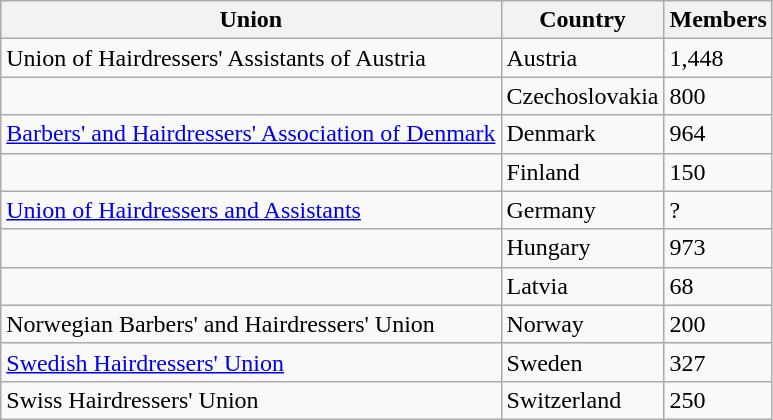<table class="wikitable sortable">
<tr>
<th>Union</th>
<th>Country</th>
<th>Members</th>
</tr>
<tr>
<td>Union of Hairdressers' Assistants of Austria</td>
<td>Austria</td>
<td>1,448</td>
</tr>
<tr>
<td></td>
<td>Czechoslovakia</td>
<td>800</td>
</tr>
<tr>
<td><a href='#'>Barbers' and Hairdressers' Association of Denmark</a></td>
<td>Denmark</td>
<td>964</td>
</tr>
<tr>
<td></td>
<td>Finland</td>
<td>150</td>
</tr>
<tr>
<td><a href='#'>Union of Hairdressers and Assistants</a></td>
<td>Germany</td>
<td>?</td>
</tr>
<tr>
<td></td>
<td>Hungary</td>
<td>973</td>
</tr>
<tr>
<td></td>
<td>Latvia</td>
<td>68</td>
</tr>
<tr>
<td>Norwegian Barbers' and Hairdressers' Union</td>
<td>Norway</td>
<td>200</td>
</tr>
<tr>
<td><a href='#'>Swedish Hairdressers' Union</a></td>
<td>Sweden</td>
<td>327</td>
</tr>
<tr>
<td>Swiss Hairdressers' Union</td>
<td>Switzerland</td>
<td>250</td>
</tr>
</table>
